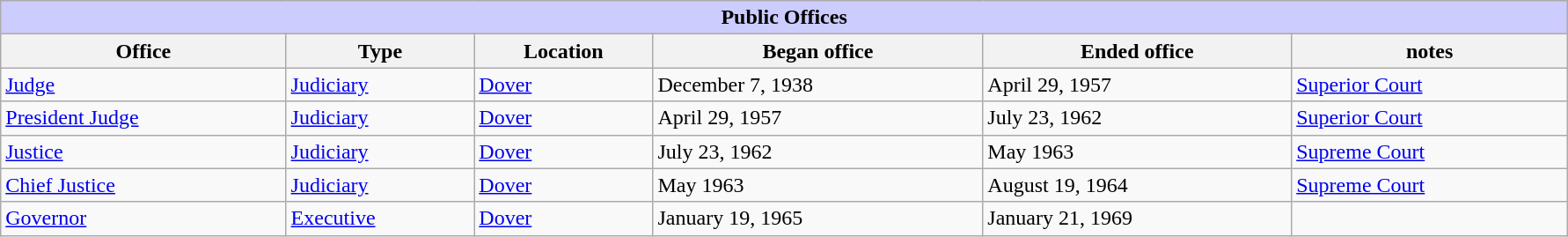<table class=wikitable style="width: 94%" style="text-align: center;" align="center">
<tr bgcolor=#cccccc>
<th colspan=7 style="background: #ccccff;">Public Offices</th>
</tr>
<tr>
<th><strong>Office</strong></th>
<th><strong>Type</strong></th>
<th><strong>Location</strong></th>
<th><strong>Began office</strong></th>
<th><strong>Ended office</strong></th>
<th><strong>notes</strong></th>
</tr>
<tr>
<td><a href='#'>Judge</a></td>
<td><a href='#'>Judiciary</a></td>
<td><a href='#'>Dover</a></td>
<td>December 7, 1938</td>
<td>April 29, 1957</td>
<td><a href='#'>Superior Court</a></td>
</tr>
<tr>
<td><a href='#'>President Judge</a></td>
<td><a href='#'>Judiciary</a></td>
<td><a href='#'>Dover</a></td>
<td>April 29, 1957</td>
<td>July 23, 1962</td>
<td><a href='#'>Superior Court</a></td>
</tr>
<tr>
<td><a href='#'>Justice</a></td>
<td><a href='#'>Judiciary</a></td>
<td><a href='#'>Dover</a></td>
<td>July 23, 1962</td>
<td>May 1963</td>
<td><a href='#'>Supreme Court</a></td>
</tr>
<tr>
<td><a href='#'>Chief Justice</a></td>
<td><a href='#'>Judiciary</a></td>
<td><a href='#'>Dover</a></td>
<td>May 1963</td>
<td>August 19, 1964</td>
<td><a href='#'>Supreme Court</a></td>
</tr>
<tr>
<td><a href='#'>Governor</a></td>
<td><a href='#'>Executive</a></td>
<td><a href='#'>Dover</a></td>
<td>January 19, 1965</td>
<td>January 21, 1969</td>
<td></td>
</tr>
</table>
